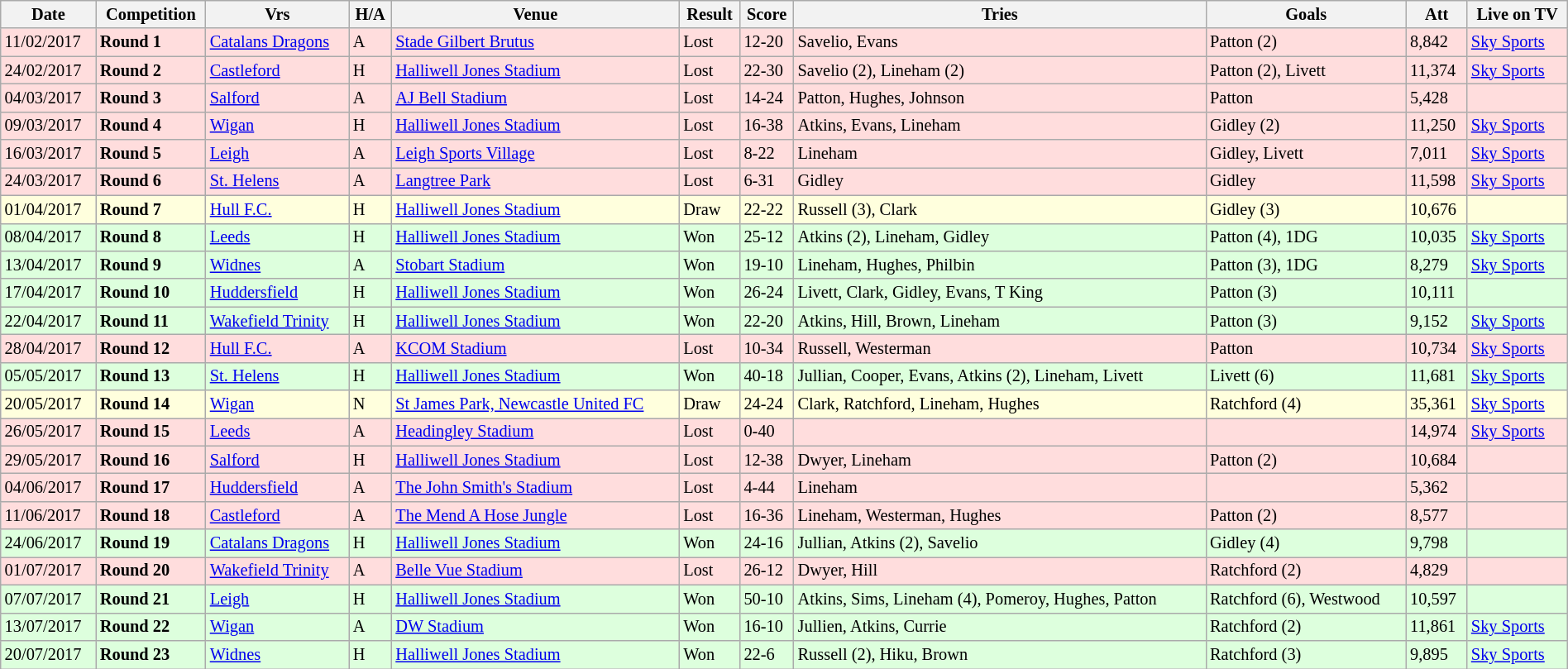<table class="wikitable" style="font-size:85%;" width="100%">
<tr>
<th>Date</th>
<th>Competition</th>
<th>Vrs</th>
<th>H/A</th>
<th>Venue</th>
<th>Result</th>
<th>Score</th>
<th>Tries</th>
<th>Goals</th>
<th>Att</th>
<th>Live on TV</th>
</tr>
<tr style="background:#ffdddd;" width=20 |>
<td>11/02/2017</td>
<td><strong>Round 1</strong></td>
<td> <a href='#'>Catalans Dragons</a></td>
<td>A</td>
<td><a href='#'>Stade Gilbert Brutus</a></td>
<td>Lost</td>
<td>12-20</td>
<td>Savelio, Evans</td>
<td>Patton (2)</td>
<td>8,842</td>
<td><a href='#'>Sky Sports</a></td>
</tr>
<tr style="background:#ffdddd;" width=20 |>
<td>24/02/2017</td>
<td><strong>Round 2</strong></td>
<td> <a href='#'>Castleford</a></td>
<td>H</td>
<td><a href='#'>Halliwell Jones Stadium</a></td>
<td>Lost</td>
<td>22-30</td>
<td>Savelio (2), Lineham (2)</td>
<td>Patton (2), Livett</td>
<td>11,374</td>
<td><a href='#'>Sky Sports</a></td>
</tr>
<tr style="background:#ffdddd;" width=20 |>
<td>04/03/2017</td>
<td><strong>Round 3</strong></td>
<td> <a href='#'>Salford</a></td>
<td>A</td>
<td><a href='#'>AJ Bell Stadium</a></td>
<td>Lost</td>
<td>14-24</td>
<td>Patton, Hughes, Johnson</td>
<td>Patton</td>
<td>5,428</td>
<td></td>
</tr>
<tr style="background:#ffdddd;" width=20 |>
<td>09/03/2017</td>
<td><strong>Round 4</strong></td>
<td> <a href='#'>Wigan</a></td>
<td>H</td>
<td><a href='#'>Halliwell Jones Stadium</a></td>
<td>Lost</td>
<td>16-38</td>
<td>Atkins, Evans, Lineham</td>
<td>Gidley (2)</td>
<td>11,250</td>
<td><a href='#'>Sky Sports</a></td>
</tr>
<tr style="background:#ffdddd;" width=20 | >
<td>16/03/2017</td>
<td><strong>Round 5</strong></td>
<td> <a href='#'>Leigh</a></td>
<td>A</td>
<td><a href='#'>Leigh Sports Village</a></td>
<td>Lost</td>
<td>8-22</td>
<td>Lineham</td>
<td>Gidley, Livett</td>
<td>7,011</td>
<td><a href='#'>Sky Sports</a></td>
</tr>
<tr style="background:#ffdddd;" width=20 |>
<td>24/03/2017</td>
<td><strong>Round 6</strong></td>
<td> <a href='#'>St. Helens</a></td>
<td>A</td>
<td><a href='#'>Langtree Park</a></td>
<td>Lost</td>
<td>6-31</td>
<td>Gidley</td>
<td>Gidley</td>
<td>11,598</td>
<td><a href='#'>Sky Sports</a></td>
</tr>
<tr style="background:#ffffdd;" width=20 |>
<td>01/04/2017</td>
<td><strong>Round 7</strong></td>
<td> <a href='#'>Hull F.C.</a></td>
<td>H</td>
<td><a href='#'>Halliwell Jones Stadium</a></td>
<td>Draw</td>
<td>22-22</td>
<td>Russell (3), Clark</td>
<td>Gidley (3)</td>
<td>10,676</td>
<td></td>
</tr>
<tr style="background:#ddffdd;" width=20 |>
<td>08/04/2017</td>
<td><strong>Round 8</strong></td>
<td> <a href='#'>Leeds</a></td>
<td>H</td>
<td><a href='#'>Halliwell Jones Stadium</a></td>
<td>Won</td>
<td>25-12</td>
<td>Atkins (2), Lineham, Gidley</td>
<td>Patton (4), 1DG</td>
<td>10,035</td>
<td><a href='#'>Sky Sports</a></td>
</tr>
<tr style="background:#ddffdd;" width=20 |>
<td>13/04/2017</td>
<td><strong>Round 9</strong></td>
<td> <a href='#'>Widnes</a></td>
<td>A</td>
<td><a href='#'>Stobart Stadium</a></td>
<td>Won</td>
<td>19-10</td>
<td>Lineham, Hughes, Philbin</td>
<td>Patton (3), 1DG</td>
<td>8,279</td>
<td><a href='#'>Sky Sports</a></td>
</tr>
<tr style="background:#ddffdd;" width=20 |>
<td>17/04/2017</td>
<td><strong>Round 10</strong></td>
<td> <a href='#'>Huddersfield</a></td>
<td>H</td>
<td><a href='#'>Halliwell Jones Stadium</a></td>
<td>Won</td>
<td>26-24</td>
<td>Livett, Clark, Gidley, Evans, T King</td>
<td>Patton (3)</td>
<td>10,111</td>
<td></td>
</tr>
<tr style="background:#ddffdd;" width=20 |>
<td>22/04/2017</td>
<td><strong>Round 11</strong></td>
<td> <a href='#'>Wakefield Trinity</a></td>
<td>H</td>
<td><a href='#'>Halliwell Jones Stadium</a></td>
<td>Won</td>
<td>22-20</td>
<td>Atkins, Hill, Brown, Lineham</td>
<td>Patton (3)</td>
<td>9,152</td>
<td><a href='#'>Sky Sports</a></td>
</tr>
<tr style="background:#ffdddd;" width=20 |>
<td>28/04/2017</td>
<td><strong>Round 12</strong></td>
<td> <a href='#'>Hull F.C.</a></td>
<td>A</td>
<td><a href='#'>KCOM Stadium</a></td>
<td>Lost</td>
<td>10-34</td>
<td>Russell, Westerman</td>
<td>Patton</td>
<td>10,734</td>
<td><a href='#'>Sky Sports</a></td>
</tr>
<tr style="background:#ddffdd;" width=20 |>
<td>05/05/2017</td>
<td><strong>Round 13</strong></td>
<td> <a href='#'>St. Helens</a></td>
<td>H</td>
<td><a href='#'>Halliwell Jones Stadium</a></td>
<td>Won</td>
<td>40-18</td>
<td>Jullian, Cooper, Evans, Atkins (2), Lineham, Livett</td>
<td>Livett (6)</td>
<td>11,681</td>
<td><a href='#'>Sky Sports</a></td>
</tr>
<tr style="background:#ffffdd;" width=20 |>
<td>20/05/2017</td>
<td><strong>Round 14</strong></td>
<td> <a href='#'>Wigan</a></td>
<td>N</td>
<td><a href='#'>St James Park, Newcastle United FC</a></td>
<td>Draw</td>
<td>24-24</td>
<td>Clark, Ratchford, Lineham, Hughes</td>
<td>Ratchford (4)</td>
<td>35,361</td>
<td><a href='#'>Sky Sports</a></td>
</tr>
<tr style="background:#ffdddd;" width=20 |>
<td>26/05/2017</td>
<td><strong>Round 15</strong></td>
<td> <a href='#'>Leeds</a></td>
<td>A</td>
<td><a href='#'>Headingley Stadium</a></td>
<td>Lost</td>
<td>0-40</td>
<td></td>
<td></td>
<td>14,974</td>
<td><a href='#'>Sky Sports</a></td>
</tr>
<tr style="background:#ffdddd;" width=20 |>
<td>29/05/2017</td>
<td><strong>Round 16</strong></td>
<td> <a href='#'>Salford</a></td>
<td>H</td>
<td><a href='#'>Halliwell Jones Stadium</a></td>
<td>Lost</td>
<td>12-38</td>
<td>Dwyer, Lineham</td>
<td>Patton (2)</td>
<td>10,684</td>
<td></td>
</tr>
<tr style="background:#ffdddd;" width=20 |>
<td>04/06/2017</td>
<td><strong>Round 17</strong></td>
<td> <a href='#'>Huddersfield</a></td>
<td>A</td>
<td><a href='#'>The John Smith's Stadium</a></td>
<td>Lost</td>
<td>4-44</td>
<td>Lineham</td>
<td></td>
<td>5,362</td>
<td></td>
</tr>
<tr style="background:#ffdddd;" width=20 |>
<td>11/06/2017</td>
<td><strong>Round 18</strong></td>
<td> <a href='#'>Castleford</a></td>
<td>A</td>
<td><a href='#'>The Mend A Hose Jungle</a></td>
<td>Lost</td>
<td>16-36</td>
<td>Lineham, Westerman, Hughes</td>
<td>Patton (2)</td>
<td>8,577</td>
<td></td>
</tr>
<tr style="background:#ddffdd;" width=20 |>
<td>24/06/2017</td>
<td><strong>Round 19</strong></td>
<td> <a href='#'>Catalans Dragons</a></td>
<td>H</td>
<td><a href='#'>Halliwell Jones Stadium</a></td>
<td>Won</td>
<td>24-16</td>
<td>Jullian, Atkins (2), Savelio</td>
<td>Gidley (4)</td>
<td>9,798</td>
<td></td>
</tr>
<tr style="background:#ffdddd;" width=20 |>
<td>01/07/2017</td>
<td><strong>Round 20</strong></td>
<td> <a href='#'>Wakefield Trinity</a></td>
<td>A</td>
<td><a href='#'>Belle Vue Stadium</a></td>
<td>Lost</td>
<td>26-12</td>
<td>Dwyer, Hill</td>
<td>Ratchford (2)</td>
<td>4,829</td>
<td></td>
</tr>
<tr style="background:#ddffdd;" width=20 |>
<td>07/07/2017</td>
<td><strong>Round 21</strong></td>
<td> <a href='#'>Leigh</a></td>
<td>H</td>
<td><a href='#'>Halliwell Jones Stadium</a></td>
<td>Won</td>
<td>50-10</td>
<td>Atkins, Sims, Lineham (4), Pomeroy, Hughes, Patton</td>
<td>Ratchford (6), Westwood</td>
<td>10,597</td>
<td></td>
</tr>
<tr style="background:#ddffdd;" width=20 |>
<td>13/07/2017</td>
<td><strong>Round 22</strong></td>
<td> <a href='#'>Wigan</a></td>
<td>A</td>
<td><a href='#'>DW Stadium</a></td>
<td>Won</td>
<td>16-10</td>
<td>Jullien, Atkins, Currie</td>
<td>Ratchford (2)</td>
<td>11,861</td>
<td><a href='#'>Sky Sports</a></td>
</tr>
<tr style="background:#ddffdd;" width=20 |>
<td>20/07/2017</td>
<td><strong>Round 23</strong></td>
<td> <a href='#'>Widnes</a></td>
<td>H</td>
<td><a href='#'>Halliwell Jones Stadium</a></td>
<td>Won</td>
<td>22-6</td>
<td>Russell (2), Hiku, Brown</td>
<td>Ratchford (3)</td>
<td>9,895</td>
<td><a href='#'>Sky Sports</a></td>
</tr>
</table>
